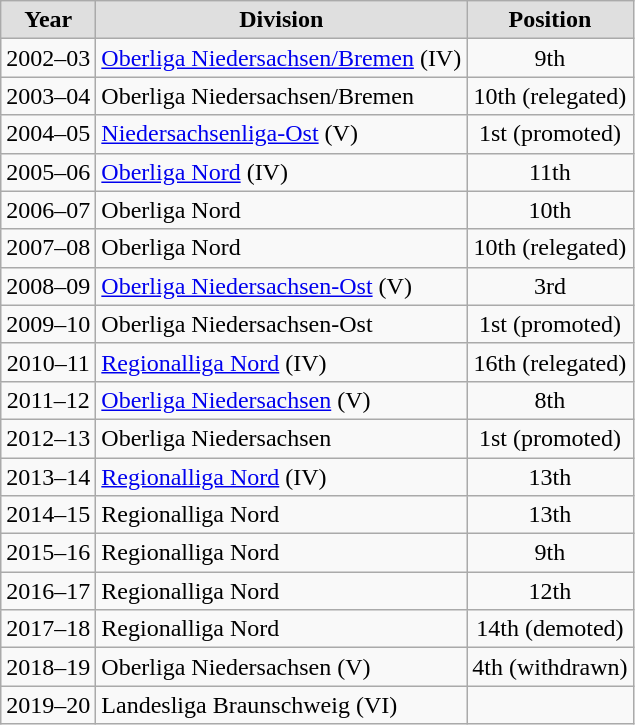<table class="wikitable">
<tr style="text-align:center; background:#dfdfdf;">
<td><strong>Year</strong></td>
<td><strong>Division</strong></td>
<td><strong>Position</strong></td>
</tr>
<tr style="text-align:center;">
<td>2002–03</td>
<td style="text-align:left;"><a href='#'>Oberliga Niedersachsen/Bremen</a> (IV)</td>
<td>9th</td>
</tr>
<tr style="text-align:center;">
<td>2003–04</td>
<td style="text-align:left;">Oberliga Niedersachsen/Bremen</td>
<td>10th (relegated)</td>
</tr>
<tr style="text-align:center;">
<td>2004–05</td>
<td style="text-align:left;"><a href='#'>Niedersachsenliga-Ost</a> (V)</td>
<td>1st (promoted)</td>
</tr>
<tr style="text-align:center;">
<td>2005–06</td>
<td style="text-align:left;"><a href='#'>Oberliga Nord</a> (IV)</td>
<td>11th</td>
</tr>
<tr style="text-align:center;">
<td>2006–07</td>
<td style="text-align:left;">Oberliga Nord</td>
<td>10th</td>
</tr>
<tr style="text-align:center;">
<td>2007–08</td>
<td style="text-align:left;">Oberliga Nord</td>
<td>10th (relegated)</td>
</tr>
<tr style="text-align:center;">
<td>2008–09</td>
<td style="text-align:left;"><a href='#'>Oberliga Niedersachsen-Ost</a> (V)</td>
<td>3rd</td>
</tr>
<tr style="text-align:center;">
<td>2009–10</td>
<td style="text-align:left;">Oberliga Niedersachsen-Ost</td>
<td>1st (promoted)</td>
</tr>
<tr style="text-align:center;">
<td>2010–11</td>
<td style="text-align:left;"><a href='#'>Regionalliga Nord</a> (IV)</td>
<td>16th (relegated)</td>
</tr>
<tr style="text-align:center;">
<td>2011–12</td>
<td style="text-align:left;"><a href='#'>Oberliga Niedersachsen</a> (V)</td>
<td>8th</td>
</tr>
<tr style="text-align:center;">
<td>2012–13</td>
<td style="text-align:left;">Oberliga Niedersachsen</td>
<td>1st (promoted)</td>
</tr>
<tr style="text-align:center;">
<td>2013–14</td>
<td style="text-align:left;"><a href='#'>Regionalliga Nord</a> (IV)</td>
<td>13th</td>
</tr>
<tr style="text-align:center;">
<td>2014–15</td>
<td style="text-align:left;">Regionalliga Nord</td>
<td>13th</td>
</tr>
<tr style="text-align:center;">
<td>2015–16</td>
<td style="text-align:left;">Regionalliga Nord</td>
<td>9th</td>
</tr>
<tr style="text-align:center;">
<td>2016–17</td>
<td style="text-align:left;">Regionalliga Nord</td>
<td>12th</td>
</tr>
<tr style="text-align:center;">
<td>2017–18</td>
<td style="text-align:left;">Regionalliga Nord</td>
<td>14th (demoted)</td>
</tr>
<tr style="text-align:center;">
<td>2018–19</td>
<td style="text-align:left;">Oberliga Niedersachsen (V)</td>
<td>4th (withdrawn)</td>
</tr>
<tr style="text-align:center;">
<td>2019–20</td>
<td style="text-align:left;">Landesliga Braunschweig (VI)</td>
<td></td>
</tr>
</table>
